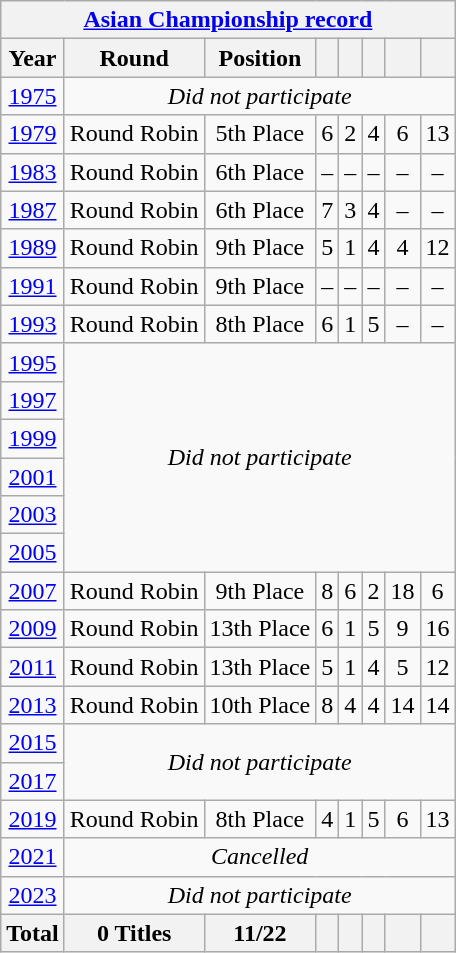<table class="wikitable" style="text-align: center;">
<tr>
<th colspan=8><a href='#'>Asian Championship record</a></th>
</tr>
<tr>
<th>Year</th>
<th>Round</th>
<th>Position</th>
<th></th>
<th></th>
<th></th>
<th></th>
<th></th>
</tr>
<tr>
<td> <a href='#'>1975</a></td>
<td colspan="7"><em>Did not participate</em></td>
</tr>
<tr>
<td> <a href='#'>1979</a></td>
<td>Round Robin</td>
<td>5th Place</td>
<td>6</td>
<td>2</td>
<td>4</td>
<td>6</td>
<td>13</td>
</tr>
<tr>
<td> <a href='#'>1983</a></td>
<td>Round Robin</td>
<td>6th Place</td>
<td>–</td>
<td>–</td>
<td>–</td>
<td>–</td>
<td>–</td>
</tr>
<tr>
<td> <a href='#'>1987</a></td>
<td>Round Robin</td>
<td>6th Place</td>
<td>7</td>
<td>3</td>
<td>4</td>
<td>–</td>
<td>–</td>
</tr>
<tr>
<td> <a href='#'>1989</a></td>
<td>Round Robin</td>
<td>9th Place</td>
<td>5</td>
<td>1</td>
<td>4</td>
<td>4</td>
<td>12</td>
</tr>
<tr>
<td> <a href='#'>1991</a></td>
<td>Round Robin</td>
<td>9th Place</td>
<td>–</td>
<td>–</td>
<td>–</td>
<td>–</td>
<td>–</td>
</tr>
<tr>
<td> <a href='#'>1993</a></td>
<td>Round Robin</td>
<td>8th Place</td>
<td>6</td>
<td>1</td>
<td>5</td>
<td>–</td>
<td>–</td>
</tr>
<tr>
<td> <a href='#'>1995</a></td>
<td rowspan="6" colspan="7"><em>Did not participate</em></td>
</tr>
<tr>
<td> <a href='#'>1997</a></td>
</tr>
<tr>
<td> <a href='#'>1999</a></td>
</tr>
<tr>
<td> <a href='#'>2001</a></td>
</tr>
<tr>
<td> <a href='#'>2003</a></td>
</tr>
<tr>
<td> <a href='#'>2005</a></td>
</tr>
<tr>
<td> <a href='#'>2007</a></td>
<td>Round Robin</td>
<td>9th Place</td>
<td>8</td>
<td>6</td>
<td>2</td>
<td>18</td>
<td>6</td>
</tr>
<tr>
<td> <a href='#'>2009</a></td>
<td>Round Robin</td>
<td>13th Place</td>
<td>6</td>
<td>1</td>
<td>5</td>
<td>9</td>
<td>16</td>
</tr>
<tr>
<td> <a href='#'>2011</a></td>
<td>Round Robin</td>
<td>13th Place</td>
<td>5</td>
<td>1</td>
<td>4</td>
<td>5</td>
<td>12</td>
</tr>
<tr>
<td> <a href='#'>2013</a></td>
<td>Round Robin</td>
<td>10th Place</td>
<td>8</td>
<td>4</td>
<td>4</td>
<td>14</td>
<td>14</td>
</tr>
<tr>
<td> <a href='#'>2015</a></td>
<td rowspan="2" colspan="7"><em>Did not participate</em></td>
</tr>
<tr>
<td> <a href='#'>2017</a></td>
</tr>
<tr>
<td> <a href='#'>2019</a></td>
<td>Round Robin</td>
<td>8th Place</td>
<td>4</td>
<td>1</td>
<td>5</td>
<td>6</td>
<td>13</td>
</tr>
<tr>
<td> <a href='#'>2021</a></td>
<td colspan=7><em>Cancelled</em></td>
</tr>
<tr>
<td> <a href='#'>2023</a></td>
<td colspan=7><em>Did not participate</em></td>
</tr>
<tr>
<th>Total</th>
<th>0 Titles</th>
<th>11/22</th>
<th></th>
<th></th>
<th></th>
<th></th>
<th></th>
</tr>
</table>
